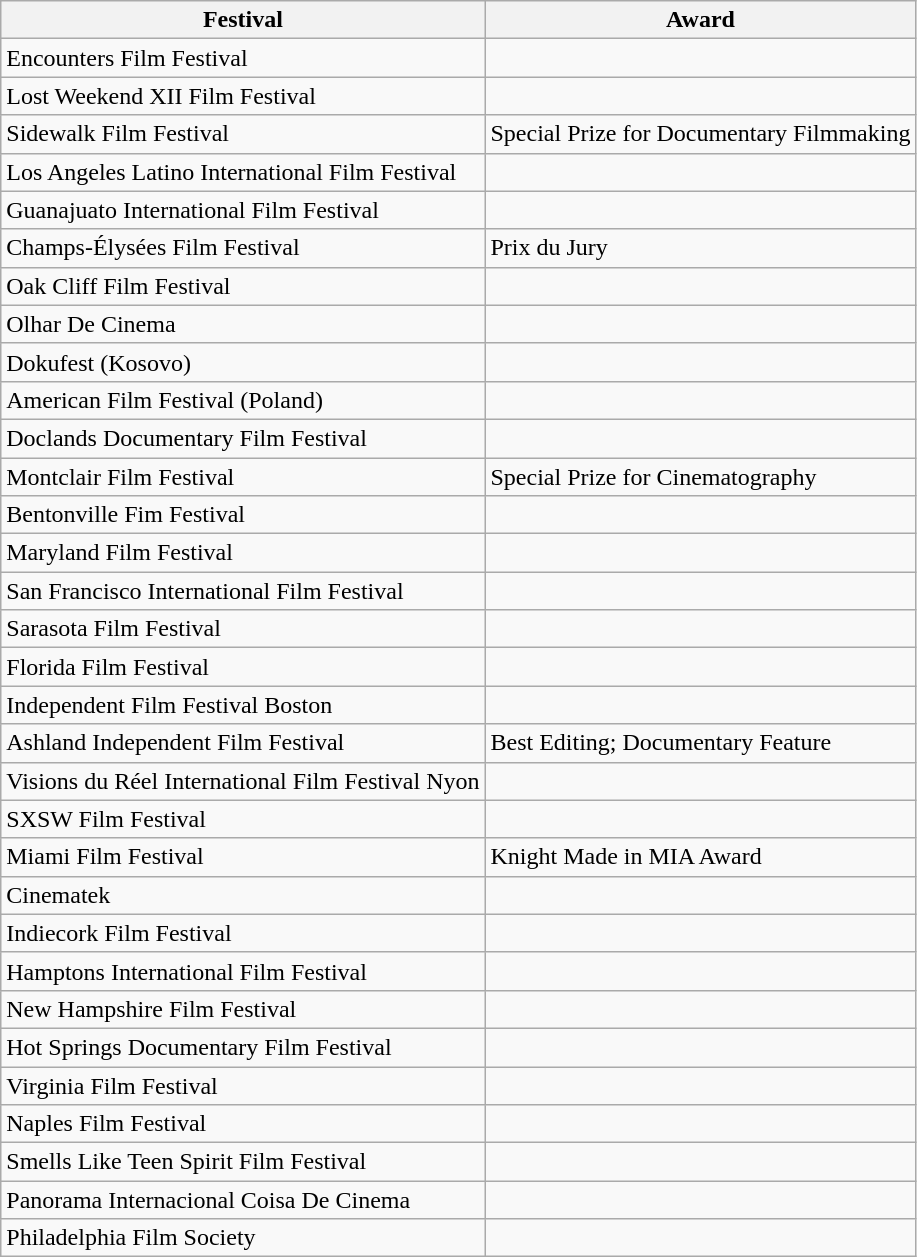<table class="wikitable sortable">
<tr>
<th>Festival</th>
<th>Award</th>
</tr>
<tr>
<td>Encounters Film Festival </td>
<td></td>
</tr>
<tr>
<td>Lost Weekend XII Film Festival </td>
<td></td>
</tr>
<tr>
<td>Sidewalk Film Festival </td>
<td>Special Prize for Documentary Filmmaking</td>
</tr>
<tr>
<td>Los Angeles Latino International Film Festival</td>
<td></td>
</tr>
<tr>
<td>Guanajuato International Film Festival</td>
<td></td>
</tr>
<tr>
<td>Champs-Élysées Film Festival </td>
<td>Prix du Jury</td>
</tr>
<tr>
<td>Oak Cliff Film Festival</td>
<td></td>
</tr>
<tr>
<td>Olhar De Cinema</td>
<td></td>
</tr>
<tr>
<td>Dokufest (Kosovo)</td>
<td></td>
</tr>
<tr>
<td>American Film Festival (Poland)</td>
<td></td>
</tr>
<tr>
<td>Doclands Documentary Film Festival</td>
<td></td>
</tr>
<tr>
<td>Montclair Film Festival </td>
<td>Special Prize for Cinematography</td>
</tr>
<tr>
<td>Bentonville Fim Festival</td>
<td></td>
</tr>
<tr>
<td>Maryland Film Festival </td>
<td></td>
</tr>
<tr>
<td>San Francisco International Film Festival </td>
<td></td>
</tr>
<tr>
<td>Sarasota Film Festival </td>
<td></td>
</tr>
<tr>
<td>Florida Film Festival</td>
<td></td>
</tr>
<tr>
<td>Independent Film Festival Boston </td>
<td></td>
</tr>
<tr>
<td>Ashland Independent Film Festival </td>
<td>Best Editing; Documentary Feature</td>
</tr>
<tr>
<td>Visions du Réel International Film Festival Nyon </td>
<td></td>
</tr>
<tr>
<td>SXSW Film Festival </td>
<td></td>
</tr>
<tr>
<td>Miami Film Festival </td>
<td>Knight Made in MIA Award</td>
</tr>
<tr>
<td>Cinematek</td>
<td></td>
</tr>
<tr>
<td>Indiecork Film Festival</td>
<td></td>
</tr>
<tr>
<td>Hamptons International Film Festival </td>
<td></td>
</tr>
<tr>
<td>New Hampshire Film Festival</td>
<td></td>
</tr>
<tr>
<td>Hot Springs Documentary Film Festival </td>
<td></td>
</tr>
<tr>
<td>Virginia Film Festival </td>
<td></td>
</tr>
<tr>
<td>Naples Film Festival </td>
<td></td>
</tr>
<tr>
<td>Smells Like Teen Spirit Film Festival</td>
<td></td>
</tr>
<tr>
<td>Panorama Internacional Coisa De Cinema</td>
<td></td>
</tr>
<tr>
<td>Philadelphia Film Society </td>
</tr>
</table>
